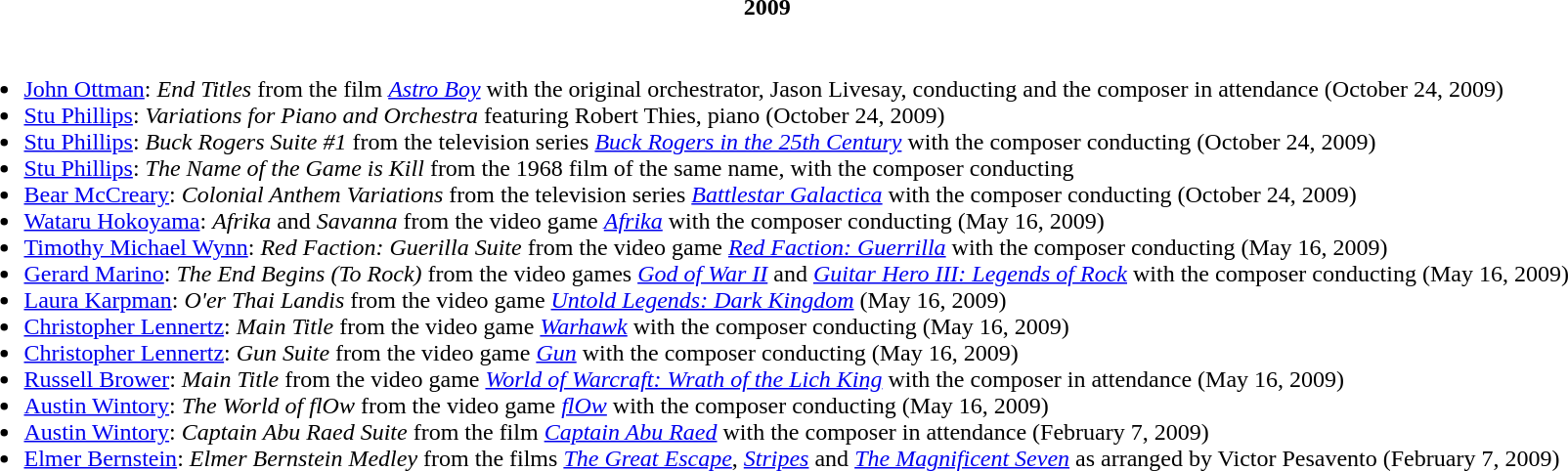<table class="collapsible collapsed">
<tr>
<th><span><strong>2009</strong></span></th>
</tr>
<tr>
<td><br><ul><li><a href='#'>John Ottman</a>: <em>End Titles</em> from the film <em><a href='#'>Astro Boy</a></em> with the original orchestrator, Jason Livesay, conducting and the composer in attendance (October 24, 2009)</li><li><a href='#'>Stu Phillips</a>: <em>Variations for Piano and Orchestra</em> featuring Robert Thies, piano (October 24, 2009)</li><li><a href='#'>Stu Phillips</a>: <em>Buck Rogers Suite #1</em> from the television series <em><a href='#'>Buck Rogers in the 25th Century</a></em> with the composer conducting (October 24, 2009)</li><li><a href='#'>Stu Phillips</a>: <em>The Name of the Game is Kill</em> from the 1968 film of the same name, with the composer conducting</li><li><a href='#'>Bear McCreary</a>: <em>Colonial Anthem Variations</em> from the television series <em><a href='#'>Battlestar Galactica</a></em> with the composer conducting (October 24, 2009)</li><li><a href='#'>Wataru Hokoyama</a>: <em>Afrika</em> and <em>Savanna</em> from the video game <em><a href='#'>Afrika</a></em> with the composer conducting (May 16, 2009)</li><li><a href='#'>Timothy Michael Wynn</a>: <em>Red Faction: Guerilla Suite</em> from the video game <em><a href='#'>Red Faction: Guerrilla</a></em> with the composer conducting (May 16, 2009)</li><li><a href='#'>Gerard Marino</a>: <em>The End Begins (To Rock)</em> from the video games <em><a href='#'>God of War II</a></em> and <em><a href='#'>Guitar Hero III: Legends of Rock</a></em> with the composer conducting (May 16, 2009)</li><li><a href='#'>Laura Karpman</a>: <em>O'er Thai Landis</em> from the video game <em><a href='#'>Untold Legends: Dark Kingdom</a></em> (May 16, 2009)</li><li><a href='#'>Christopher Lennertz</a>: <em>Main Title</em> from the video game <em><a href='#'>Warhawk</a></em> with the composer conducting (May 16, 2009)</li><li><a href='#'>Christopher Lennertz</a>: <em>Gun Suite</em> from the video game <em><a href='#'>Gun</a></em> with the composer conducting (May 16, 2009)</li><li><a href='#'>Russell Brower</a>: <em>Main Title</em> from the video game <em><a href='#'>World of Warcraft: Wrath of the Lich King</a></em> with the composer in attendance (May 16, 2009)</li><li><a href='#'>Austin Wintory</a>: <em>The World of flOw</em> from the video game <em><a href='#'>flOw</a></em> with the composer conducting (May 16, 2009)</li><li><a href='#'>Austin Wintory</a>: <em>Captain Abu Raed Suite</em> from the film <em><a href='#'>Captain Abu Raed</a></em> with the composer in attendance (February 7, 2009)</li><li><a href='#'>Elmer Bernstein</a>: <em>Elmer Bernstein Medley</em> from the films <em><a href='#'>The Great Escape</a></em>, <em><a href='#'>Stripes</a></em> and <em><a href='#'>The Magnificent Seven</a></em> as arranged by Victor Pesavento (February 7, 2009)</li></ul></td>
</tr>
</table>
